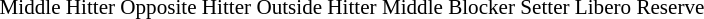<table class="toccolours" style="font-size:88%">
<tr>
<td><br> Middle Hitter
 Opposite Hitter
 Outside Hitter
 Middle Blocker
 Setter
 Libero
 Reserve</td>
</tr>
</table>
